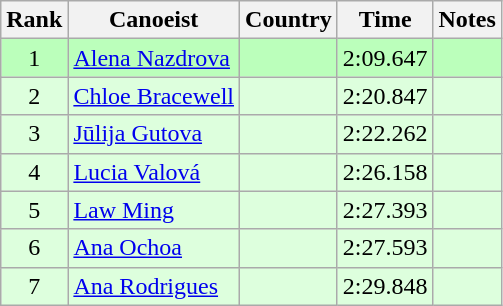<table class="wikitable" style="text-align:center">
<tr>
<th>Rank</th>
<th>Canoeist</th>
<th>Country</th>
<th>Time</th>
<th>Notes</th>
</tr>
<tr bgcolor=bbffbb>
<td>1</td>
<td align="left"><a href='#'>Alena Nazdrova</a></td>
<td align="left"></td>
<td>2:09.647</td>
<td></td>
</tr>
<tr bgcolor=ddffdd>
<td>2</td>
<td align="left"><a href='#'>Chloe Bracewell</a></td>
<td align="left"></td>
<td>2:20.847</td>
<td></td>
</tr>
<tr bgcolor=ddffdd>
<td>3</td>
<td align="left"><a href='#'>Jūlija Gutova</a></td>
<td align="left"></td>
<td>2:22.262</td>
<td></td>
</tr>
<tr bgcolor=ddffdd>
<td>4</td>
<td align="left"><a href='#'>Lucia Valová</a></td>
<td align="left"></td>
<td>2:26.158</td>
<td></td>
</tr>
<tr bgcolor=ddffdd>
<td>5</td>
<td align="left"><a href='#'>Law Ming</a></td>
<td align="left"></td>
<td>2:27.393</td>
<td></td>
</tr>
<tr bgcolor=ddffdd>
<td>6</td>
<td align="left"><a href='#'>Ana Ochoa</a></td>
<td align="left"></td>
<td>2:27.593</td>
<td></td>
</tr>
<tr bgcolor=ddffdd>
<td>7</td>
<td align="left"><a href='#'>Ana Rodrigues</a></td>
<td align="left"></td>
<td>2:29.848</td>
<td></td>
</tr>
</table>
